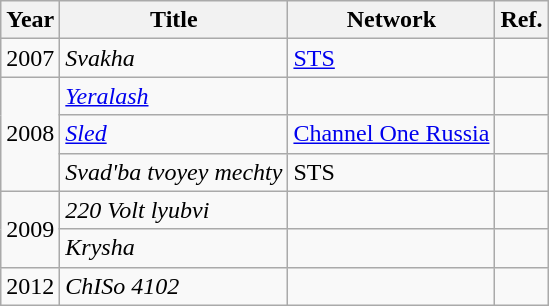<table class="wikitable">
<tr>
<th>Year</th>
<th>Title</th>
<th>Network</th>
<th>Ref.</th>
</tr>
<tr>
<td>2007</td>
<td><em>Svakha</em></td>
<td><a href='#'>STS</a></td>
<td></td>
</tr>
<tr>
<td rowspan="3">2008</td>
<td><em><a href='#'>Yeralash</a></em></td>
<td></td>
<td></td>
</tr>
<tr>
<td><em><a href='#'>Sled</a></em></td>
<td><a href='#'>Channel One Russia</a></td>
<td></td>
</tr>
<tr>
<td><em>Svad'ba tvoyey mechty</em></td>
<td>STS</td>
<td></td>
</tr>
<tr>
<td rowspan="2">2009</td>
<td><em>220 Volt lyubvi</em></td>
<td></td>
<td></td>
</tr>
<tr>
<td><em>Krysha</em></td>
<td></td>
<td></td>
</tr>
<tr>
<td>2012</td>
<td><em>ChISo 4102</em></td>
<td></td>
<td></td>
</tr>
</table>
